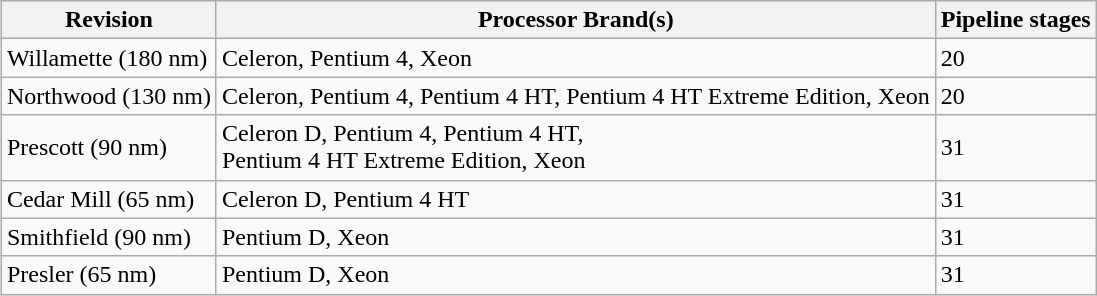<table class="wikitable" style="float: right; margin-left: 1.5em; margin-right: 0; margin-top: 0;">
<tr>
<th>Revision</th>
<th>Processor Brand(s)</th>
<th>Pipeline stages</th>
</tr>
<tr>
<td>Willamette (180 nm)</td>
<td>Celeron, Pentium 4, Xeon</td>
<td>20</td>
</tr>
<tr>
<td>Northwood (130 nm)</td>
<td>Celeron, Pentium 4, Pentium 4 HT, Pentium 4 HT Extreme Edition, Xeon</td>
<td>20</td>
</tr>
<tr>
<td>Prescott (90 nm)</td>
<td>Celeron D, Pentium 4, Pentium 4 HT,<br>Pentium 4 HT Extreme Edition, Xeon</td>
<td>31</td>
</tr>
<tr>
<td>Cedar Mill (65 nm)</td>
<td>Celeron D, Pentium 4 HT</td>
<td>31</td>
</tr>
<tr>
<td>Smithfield (90 nm)</td>
<td>Pentium D, Xeon</td>
<td>31</td>
</tr>
<tr>
<td>Presler (65 nm)</td>
<td>Pentium D, Xeon</td>
<td>31</td>
</tr>
</table>
